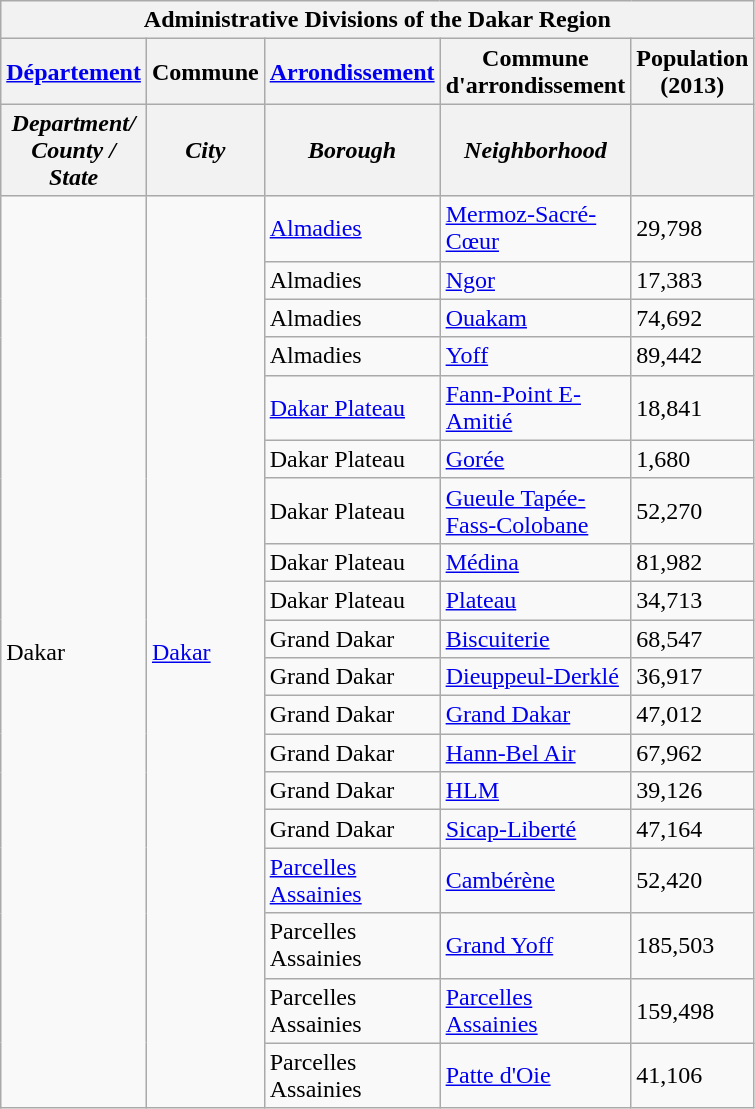<table class="wikitable">
<tr>
<th colspan=5>Administrative Divisions of the Dakar Region</th>
</tr>
<tr>
<th width="60"><a href='#'>Département</a></th>
<th width="60">Commune</th>
<th width="80"><a href='#'>Arrondissement</a></th>
<th width="80">Commune d'arrondissement</th>
<th width ="20">Population (2013)</th>
</tr>
<tr>
<th width="60"><em>Department/ County / State</em></th>
<th width="60"><em>City</em></th>
<th width="80"><em>Borough</em></th>
<th width="80"><em>Neighborhood</em></th>
<th width ="20"></th>
</tr>
<tr>
<td rowspan=19>Dakar</td>
<td rowspan=19><a href='#'>Dakar</a></td>
<td><a href='#'>Almadies</a></td>
<td><a href='#'>Mermoz-Sacré-Cœur</a></td>
<td>29,798</td>
</tr>
<tr>
<td>Almadies</td>
<td><a href='#'>Ngor</a></td>
<td>17,383</td>
</tr>
<tr>
<td>Almadies</td>
<td><a href='#'>Ouakam</a></td>
<td>74,692</td>
</tr>
<tr>
<td>Almadies</td>
<td><a href='#'>Yoff</a></td>
<td>89,442</td>
</tr>
<tr>
<td><a href='#'>Dakar Plateau</a></td>
<td><a href='#'>Fann-Point E-Amitié</a></td>
<td>18,841</td>
</tr>
<tr>
<td>Dakar Plateau</td>
<td><a href='#'>Gorée</a></td>
<td>1,680</td>
</tr>
<tr>
<td>Dakar Plateau</td>
<td><a href='#'>Gueule Tapée-Fass-Colobane</a></td>
<td>52,270</td>
</tr>
<tr>
<td>Dakar Plateau</td>
<td><a href='#'>Médina</a></td>
<td>81,982</td>
</tr>
<tr>
<td>Dakar Plateau</td>
<td><a href='#'>Plateau</a></td>
<td>34,713</td>
</tr>
<tr>
<td Grand Dakar Arrondissment>Grand Dakar</td>
<td><a href='#'>Biscuiterie</a></td>
<td>68,547</td>
</tr>
<tr>
<td>Grand Dakar</td>
<td><a href='#'>Dieuppeul-Derklé</a></td>
<td>36,917</td>
</tr>
<tr>
<td>Grand Dakar</td>
<td><a href='#'>Grand Dakar</a></td>
<td>47,012</td>
</tr>
<tr>
<td>Grand Dakar</td>
<td><a href='#'>Hann-Bel Air</a></td>
<td>67,962</td>
</tr>
<tr>
<td>Grand Dakar</td>
<td><a href='#'>HLM</a></td>
<td>39,126</td>
</tr>
<tr>
<td>Grand Dakar</td>
<td><a href='#'>Sicap-Liberté</a></td>
<td>47,164</td>
</tr>
<tr>
<td><a href='#'>Parcelles Assainies</a></td>
<td><a href='#'>Cambérène</a></td>
<td>52,420</td>
</tr>
<tr>
<td>Parcelles Assainies</td>
<td><a href='#'>Grand Yoff</a></td>
<td>185,503</td>
</tr>
<tr>
<td>Parcelles Assainies</td>
<td><a href='#'>Parcelles Assainies</a></td>
<td>159,498</td>
</tr>
<tr>
<td>Parcelles Assainies</td>
<td><a href='#'>Patte d'Oie</a></td>
<td>41,106</td>
</tr>
</table>
